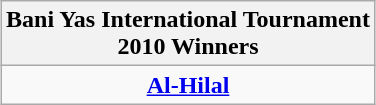<table class="wikitable" style="text-align: center; margin: 0 auto;">
<tr>
<th>Bani Yas International Tournament <br>2010 Winners</th>
</tr>
<tr>
<td><strong><a href='#'>Al-Hilal</a></strong></td>
</tr>
</table>
